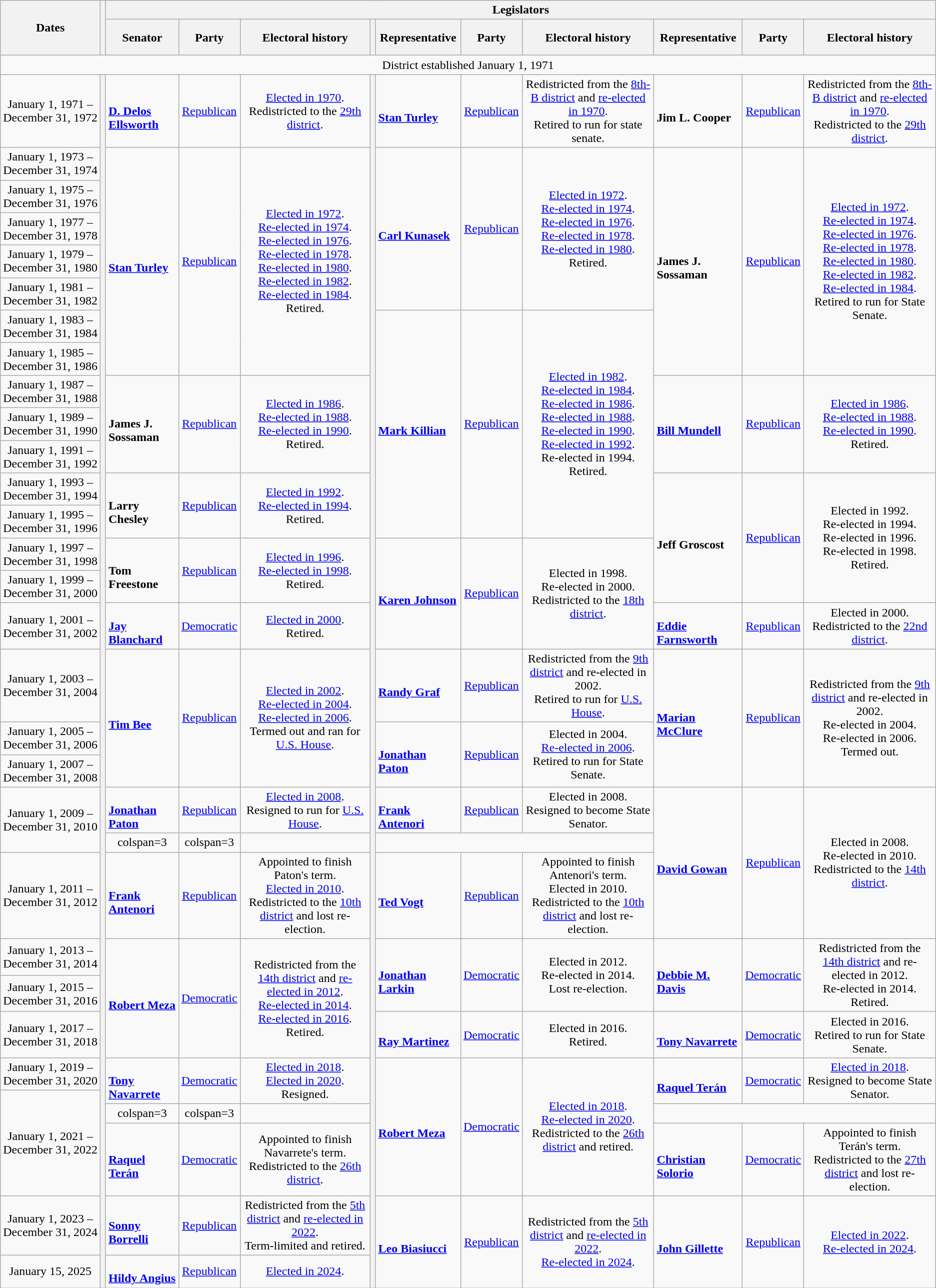<table class=wikitable style="text-align:center; font-size:100%">
<tr>
<th rowspan=2>Dates</th>
<th rowspan=2></th>
<th colspan="14">Legislators</th>
</tr>
<tr style="height:3em">
<th>Senator</th>
<th>Party</th>
<th>Electoral history</th>
<th rowspan=1></th>
<th>Representative</th>
<th>Party</th>
<th>Electoral history</th>
<th>Representative</th>
<th>Party</th>
<th>Electoral history</th>
</tr>
<tr>
<td colspan="12">District established January 1, 1971</td>
</tr>
<tr>
<td nowrap>January 1, 1971 – <br> December 31, 1972</td>
<th rowspan="51"></th>
<td align=left> <br> <strong><a href='#'>D. Delos Ellsworth</a></strong><br></td>
<td><a href='#'>Republican</a></td>
<td><a href='#'>Elected in 1970</a>. <br> Redistricted to the <a href='#'>29th district</a>.</td>
<th rowspan="51"></th>
<td align=left> <br> <strong><a href='#'>Stan Turley</a></strong><br></td>
<td><a href='#'>Republican</a></td>
<td>Redistricted from the <a href='#'>8th-B district</a> and <a href='#'>re-elected in 1970</a>. <br> Retired to run for state senate.</td>
<td align=left> <br> <strong>Jim L. Cooper</strong><br></td>
<td><a href='#'>Republican</a></td>
<td>Redistricted from the <a href='#'>8th-B district</a> and <a href='#'>re-elected in 1970</a>. <br> Redistricted to the <a href='#'>29th district</a>.</td>
</tr>
<tr>
<td nowrap>January 1, 1973 – <br> December 31, 1974</td>
<td rowspan=7 align=left> <br> <strong><a href='#'>Stan Turley</a></strong><br></td>
<td rowspan=7 ><a href='#'>Republican</a></td>
<td rowspan=7><a href='#'>Elected in 1972</a>. <br> <a href='#'>Re-elected in 1974</a>. <br> <a href='#'>Re-elected in 1976</a>. <br> <a href='#'>Re-elected in 1978</a>. <br> <a href='#'>Re-elected in 1980</a>. <br> <a href='#'>Re-elected in 1982</a>. <br> <a href='#'>Re-elected in 1984</a>. <br> Retired.</td>
<td rowspan=5 align=left> <br> <strong><a href='#'>Carl Kunasek</a></strong><br></td>
<td rowspan=5 ><a href='#'>Republican</a></td>
<td rowspan=5><a href='#'>Elected in 1972</a>. <br> <a href='#'>Re-elected in 1974</a>. <br> <a href='#'>Re-elected in 1976</a>.  <br> <a href='#'>Re-elected in 1978</a>. <br> <a href='#'>Re-elected in 1980</a>. <br> Retired.</td>
<td rowspan=7 align=left> <br> <strong>James J. Sossaman</strong><br></td>
<td rowspan=7 ><a href='#'>Republican</a></td>
<td rowspan=7><a href='#'>Elected in 1972</a>. <br> <a href='#'>Re-elected in 1974</a>. <br> <a href='#'>Re-elected in 1976</a>.  <br> <a href='#'>Re-elected in 1978</a>. <br> <a href='#'>Re-elected in 1980</a>. <br> <a href='#'>Re-elected in 1982</a>. <br> <a href='#'>Re-elected in 1984</a>. <br> Retired to run for State Senate.</td>
</tr>
<tr>
<td nowrap>January 1, 1975 – <br> December 31, 1976</td>
</tr>
<tr>
<td nowrap>January 1, 1977 – <br> December 31, 1978</td>
</tr>
<tr>
<td nowrap>January 1, 1979 – <br> December 31, 1980</td>
</tr>
<tr>
<td nowrap>January 1, 1981 – <br> December 31, 1982</td>
</tr>
<tr>
<td nowrap>January 1, 1983 – <br> December 31, 1984</td>
<td rowspan=7 align=left> <br> <strong><a href='#'>Mark Killian</a></strong><br></td>
<td rowspan=7 ><a href='#'>Republican</a></td>
<td rowspan=7><a href='#'>Elected in 1982</a>. <br> <a href='#'>Re-elected in 1984</a>. <br> <a href='#'>Re-elected in 1986</a>. <br> <a href='#'>Re-elected in 1988</a>. <br> <a href='#'>Re-elected in 1990</a>. <br> <a href='#'>Re-elected in 1992</a>. <br> Re-elected in 1994. <br> Retired.</td>
</tr>
<tr>
<td nowrap>January 1, 1985 – <br> December 31, 1986</td>
</tr>
<tr>
<td nowrap>January 1, 1987 – <br> December 31, 1988</td>
<td rowspan=3 align=left> <br> <strong>James J. Sossaman</strong><br></td>
<td rowspan=3 ><a href='#'>Republican</a></td>
<td rowspan=3><a href='#'>Elected in 1986</a>. <br> <a href='#'>Re-elected in 1988</a>. <br> <a href='#'>Re-elected in 1990</a>. <br> Retired.</td>
<td rowspan=3 align=left><br> <strong><a href='#'>Bill Mundell</a></strong><br></td>
<td rowspan=3 ><a href='#'>Republican</a></td>
<td rowspan=3><a href='#'>Elected in 1986</a>. <br> <a href='#'>Re-elected in 1988</a>. <br> <a href='#'>Re-elected in 1990</a>. <br> Retired.</td>
</tr>
<tr>
<td nowrap>January 1, 1989 – <br> December 31, 1990</td>
</tr>
<tr>
<td nowrap>January 1, 1991 – <br> December 31, 1992</td>
</tr>
<tr>
<td nowrap>January 1, 1993 – <br> December 31, 1994</td>
<td rowspan=2 align=left> <br> <strong>Larry Chesley</strong><br></td>
<td rowspan=2 ><a href='#'>Republican</a></td>
<td rowspan=2><a href='#'>Elected in 1992</a>. <br> <a href='#'>Re-elected in 1994</a>. <br> Retired.</td>
<td rowspan=4 align=left><br> <strong>Jeff Groscost</strong><br></td>
<td rowspan=4 ><a href='#'>Republican</a></td>
<td rowspan=4>Elected in 1992. <br> Re-elected in 1994. <br> Re-elected in 1996. <br> Re-elected in 1998. <br> Retired.</td>
</tr>
<tr>
<td nowrap>January 1, 1995 – <br> December 31, 1996</td>
</tr>
<tr>
<td nowrap>January 1, 1997 – <br> December 31, 1998</td>
<td rowspan=2 align=left><br> <strong>Tom Freestone</strong><br></td>
<td rowspan=2 ><a href='#'>Republican</a></td>
<td rowspan=2><a href='#'>Elected in 1996</a>. <br> <a href='#'>Re-elected in 1998</a>. <br> Retired.</td>
<td rowspan=3 align=left><br> <strong><a href='#'>Karen Johnson</a></strong><br></td>
<td rowspan=3 ><a href='#'>Republican</a></td>
<td rowspan=3>Elected in 1998. <br> Re-elected in 2000. <br> Redistricted to the <a href='#'>18th district</a>.</td>
</tr>
<tr>
<td nowrap>January 1, 1999 – <br> December 31, 2000</td>
</tr>
<tr>
<td nowrap>January 1, 2001 – <br> December 31, 2002</td>
<td align=left><br><strong><a href='#'>Jay Blanchard</a></strong><br> </td>
<td><a href='#'>Democratic</a></td>
<td><a href='#'>Elected in 2000</a>. <br> Retired.</td>
<td align=left><br><strong><a href='#'>Eddie Farnsworth</a></strong><br> </td>
<td><a href='#'>Republican</a></td>
<td>Elected in 2000. <br> Redistricted to the <a href='#'>22nd district</a>.</td>
</tr>
<tr>
<td nowrap>January 1, 2003 – <br> December 31, 2004</td>
<td rowspan=3 align=left><br><strong><a href='#'>Tim Bee</a></strong><br></td>
<td rowspan=3 ><a href='#'>Republican</a></td>
<td rowspan=3><a href='#'>Elected in 2002</a>. <br> <a href='#'>Re-elected in 2004</a>. <br> <a href='#'>Re-elected in 2006</a>. <br> Termed out and ran for <a href='#'>U.S. House</a>.</td>
<td rowspan=1 align=left><br> <strong><a href='#'>Randy Graf</a></strong><br></td>
<td rowspan=1 ><a href='#'>Republican</a></td>
<td rowspan=1>Redistricted from the <a href='#'>9th district</a> and re-elected in 2002. <br> Retired to run for <a href='#'>U.S. House</a>.</td>
<td rowspan=3 align=left><br> <strong><a href='#'>Marian McClure</a></strong><br></td>
<td rowspan=3 ><a href='#'>Republican</a></td>
<td rowspan=3>Redistricted from the <a href='#'>9th district</a> and re-elected in 2002. <br> Re-elected in 2004. <br> Re-elected in 2006. <br> Termed out.</td>
</tr>
<tr>
<td nowrap>January 1, 2005 – <br> December 31, 2006</td>
<td rowspan=2 align=left><br><strong><a href='#'>Jonathan Paton</a></strong><br></td>
<td rowspan=2 ><a href='#'>Republican</a></td>
<td rowspan=2>Elected in 2004. <br> <a href='#'>Re-elected in 2006</a>. <br> Retired to run for State Senate.</td>
</tr>
<tr>
<td nowrap>January 1, 2007 – <br> December 31, 2008</td>
</tr>
<tr>
<td rowspan="3" nowrap="">January 1, 2009 – <br> December 31, 2010</td>
<td rowspan=1 align=left><br><strong><a href='#'>Jonathan Paton</a></strong><br></td>
<td rowspan=1 ><a href='#'>Republican</a></td>
<td rowspan=1><a href='#'>Elected in 2008</a>. <br> Resigned to run for <a href='#'>U.S. House</a>.</td>
<td rowspan=1 align=left><br><strong><a href='#'>Frank Antenori</a></strong><br></td>
<td rowspan=1 ><a href='#'>Republican</a></td>
<td rowspan=1>Elected in 2008. <br> Resigned to become State Senator.</td>
<td rowspan=4 align=left><br><strong><a href='#'>David Gowan</a></strong><br></td>
<td rowspan=4 ><a href='#'>Republican</a></td>
<td rowspan=4>Elected in 2008. <br> Re-elected in 2010. <br> Redistricted to the <a href='#'>14th district</a>.</td>
</tr>
<tr>
<td>colspan=3 </td>
<td>colspan=3 </td>
</tr>
<tr>
<td rowspan=2 align=left><br><strong><a href='#'>Frank Antenori</a></strong><br></td>
<td rowspan=2 ><a href='#'>Republican</a></td>
<td rowspan=2>Appointed to finish Paton's term. <br> <a href='#'>Elected in 2010</a>. <br> Redistricted to the <a href='#'>10th district</a> and lost re-election.</td>
<td rowspan=2 align=left><br><strong><a href='#'>Ted Vogt</a></strong><br></td>
<td rowspan=2 ><a href='#'>Republican</a></td>
<td rowspan=2>Appointed to finish Antenori's term. <br> Elected in 2010. <br> Redistricted to the <a href='#'>10th district</a> and lost re-election.</td>
</tr>
<tr>
<td nowrap>January 1, 2011 – <br> December 31, 2012</td>
</tr>
<tr>
<td nowrap>January 1, 2013 – <br> December 31, 2014</td>
<td rowspan=3 align=left><br><strong><a href='#'>Robert Meza</a></strong><br></td>
<td rowspan=3 ><a href='#'>Democratic</a></td>
<td rowspan=3>Redistricted from the <a href='#'>14th district</a> and <a href='#'>re-elected in 2012</a>. <br> <a href='#'>Re-elected in 2014</a>. <br> <a href='#'>Re-elected in 2016</a>. <br> Retired.</td>
<td rowspan=2 align=left><br><strong><a href='#'>Jonathan Larkin</a></strong><br></td>
<td rowspan=2 ><a href='#'>Democratic</a></td>
<td rowspan=2>Elected in 2012. <br> Re-elected in 2014. <br> Lost re-election.</td>
<td rowspan=2 align=left><br><strong><a href='#'>Debbie M. Davis</a></strong><br></td>
<td rowspan=2 ><a href='#'>Democratic</a></td>
<td rowspan=2>Redistricted from the <a href='#'>14th district</a> and re-elected in 2012. <br> Re-elected in 2014. <br> Retired.</td>
</tr>
<tr>
<td nowrap>January 1, 2015 – <br> December 31, 2016</td>
</tr>
<tr>
<td nowrap>January 1, 2017 – <br> December 31, 2018</td>
<td rowspan=1 align=left><br><strong><a href='#'>Ray Martinez</a></strong><br></td>
<td rowspan=1 ><a href='#'>Democratic</a></td>
<td rowspan=1>Elected in 2016. <br> Retired.</td>
<td rowspan=1 align=left><br><strong><a href='#'>Tony Navarrete</a></strong><br></td>
<td rowspan=1 ><a href='#'>Democratic</a></td>
<td rowspan=1>Elected in 2016. <br> Retired to run for State Senate.</td>
</tr>
<tr>
<td nowrap>January 1, 2019 – <br> December 31, 2020</td>
<td rowspan=2 align=left><br><strong><a href='#'>Tony Navarrete</a></strong><br></td>
<td rowspan=2 ><a href='#'>Democratic</a></td>
<td rowspan=2><a href='#'>Elected in 2018</a>. <br> <a href='#'>Elected in 2020</a>. <br> Resigned.</td>
<td rowspan=4 align=left><br><strong><a href='#'>Robert Meza</a></strong><br></td>
<td rowspan=4 ><a href='#'>Democratic</a></td>
<td rowspan=4><a href='#'>Elected in 2018</a>. <br> <a href='#'>Re-elected in 2020</a>. <br> Redistricted to the <a href='#'>26th district</a> and retired.</td>
<td rowspan=2 align=left><br><strong><a href='#'>Raquel Terán</a></strong><br></td>
<td rowspan=2 ><a href='#'>Democratic</a></td>
<td rowspan=2><a href='#'>Elected in 2018</a>. <br> Resigned to become State Senator.</td>
</tr>
<tr>
<td rowspan="3" nowrap="">January 1, 2021 – <br> December 31, 2022</td>
</tr>
<tr>
<td>colspan=3 </td>
<td>colspan=3 </td>
</tr>
<tr>
<td rowspan=1 align=left><br><strong><a href='#'>Raquel Terán</a></strong><br></td>
<td rowspan=1 ><a href='#'>Democratic</a></td>
<td rowspan=1>Appointed to finish Navarrete's term. <br> Redistricted to the <a href='#'>26th district</a>.</td>
<td rowspan=1 align=left><br><strong><a href='#'>Christian Solorio</a></strong><br></td>
<td rowspan=1 ><a href='#'>Democratic</a></td>
<td rowspan=1>Appointed to finish Terán's term. <br> Redistricted to the <a href='#'>27th district</a> and lost re-election.</td>
</tr>
<tr>
<td nowrap>January 1, 2023 – <br> December 31, 2024</td>
<td rowspan=1 align=left><br><strong><a href='#'>Sonny Borrelli</a></strong><br></td>
<td rowspan=1 ><a href='#'>Republican</a></td>
<td rowspan=1>Redistricted from the <a href='#'>5th district</a> and <a href='#'>re-elected in 2022</a>. <br> Term-limited and retired.</td>
<td rowspan=2 align=left><br><strong><a href='#'>Leo Biasiucci</a></strong><br></td>
<td rowspan=2 ><a href='#'>Republican</a></td>
<td rowspan=2>Redistricted from the <a href='#'>5th district</a> and <a href='#'>re-elected in 2022</a>. <br> <a href='#'>Re-elected in 2024</a>.</td>
<td rowspan=2 align=left><br><strong><a href='#'>John Gillette</a></strong><br></td>
<td rowspan=2 ><a href='#'>Republican</a></td>
<td rowspan=2><a href='#'>Elected in 2022</a>. <br> <a href='#'>Re-elected in 2024</a>.</td>
</tr>
<tr>
<td>January 15, 2025</td>
<td rowspan="1" align=left><br><strong><a href='#'>Hildy Angius</a></strong><br></td>
<td rowspan=1 ><a href='#'>Republican</a></td>
<td><a href='#'>Elected in 2024</a>.</td>
</tr>
</table>
